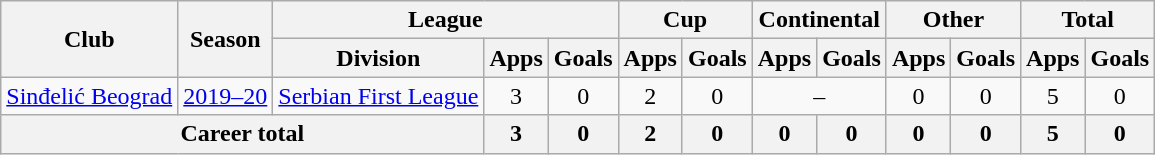<table class="wikitable" style="text-align: center">
<tr>
<th rowspan="2">Club</th>
<th rowspan="2">Season</th>
<th colspan="3">League</th>
<th colspan="2">Cup</th>
<th colspan="2">Continental</th>
<th colspan="2">Other</th>
<th colspan="2">Total</th>
</tr>
<tr>
<th>Division</th>
<th>Apps</th>
<th>Goals</th>
<th>Apps</th>
<th>Goals</th>
<th>Apps</th>
<th>Goals</th>
<th>Apps</th>
<th>Goals</th>
<th>Apps</th>
<th>Goals</th>
</tr>
<tr>
<td><a href='#'>Sinđelić Beograd</a></td>
<td><a href='#'>2019–20</a></td>
<td><a href='#'>Serbian First League</a></td>
<td>3</td>
<td>0</td>
<td>2</td>
<td>0</td>
<td colspan="2">–</td>
<td>0</td>
<td>0</td>
<td>5</td>
<td>0</td>
</tr>
<tr>
<th colspan=3>Career total</th>
<th>3</th>
<th>0</th>
<th>2</th>
<th>0</th>
<th>0</th>
<th>0</th>
<th>0</th>
<th>0</th>
<th>5</th>
<th>0</th>
</tr>
</table>
